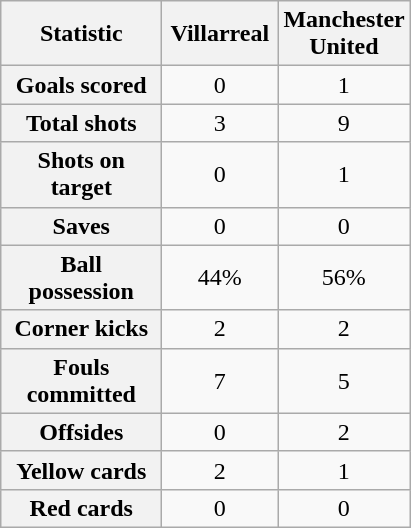<table class="wikitable plainrowheaders" style="text-align:center">
<tr>
<th scope="col" style="width:100px">Statistic</th>
<th scope="col" style="width:70px">Villarreal</th>
<th scope="col" style="width:70px">Manchester United</th>
</tr>
<tr>
<th scope=row>Goals scored</th>
<td>0</td>
<td>1</td>
</tr>
<tr>
<th scope=row>Total shots</th>
<td>3</td>
<td>9</td>
</tr>
<tr>
<th scope=row>Shots on target</th>
<td>0</td>
<td>1</td>
</tr>
<tr>
<th scope=row>Saves</th>
<td>0</td>
<td>0</td>
</tr>
<tr>
<th scope=row>Ball possession</th>
<td>44%</td>
<td>56%</td>
</tr>
<tr>
<th scope=row>Corner kicks</th>
<td>2</td>
<td>2</td>
</tr>
<tr>
<th scope=row>Fouls committed</th>
<td>7</td>
<td>5</td>
</tr>
<tr>
<th scope=row>Offsides</th>
<td>0</td>
<td>2</td>
</tr>
<tr>
<th scope=row>Yellow cards</th>
<td>2</td>
<td>1</td>
</tr>
<tr>
<th scope=row>Red cards</th>
<td>0</td>
<td>0</td>
</tr>
</table>
